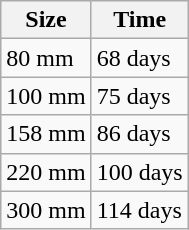<table class="wikitable">
<tr>
<th>Size</th>
<th>Time</th>
</tr>
<tr>
<td>80 mm</td>
<td>68 days</td>
</tr>
<tr>
<td>100 mm</td>
<td>75 days</td>
</tr>
<tr>
<td>158 mm</td>
<td>86 days</td>
</tr>
<tr>
<td>220 mm</td>
<td>100 days</td>
</tr>
<tr>
<td>300 mm</td>
<td>114 days</td>
</tr>
</table>
